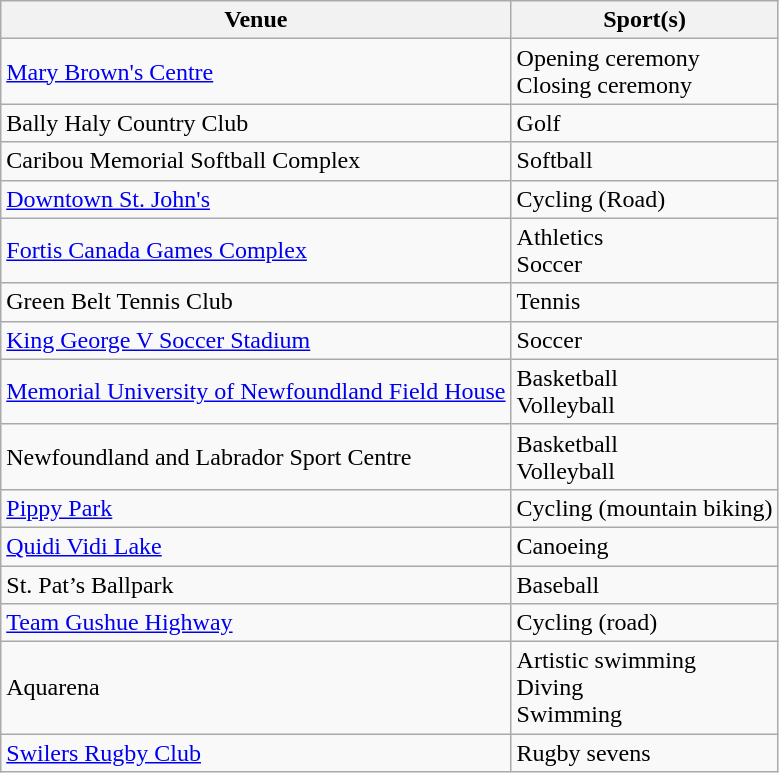<table class="wikitable sortable">
<tr>
<th>Venue</th>
<th>Sport(s)</th>
</tr>
<tr>
<td><a href='#'>Mary Brown's Centre</a></td>
<td>Opening ceremony<br>Closing ceremony</td>
</tr>
<tr>
<td>Bally Haly Country Club</td>
<td>Golf</td>
</tr>
<tr>
<td>Caribou Memorial Softball Complex</td>
<td>Softball</td>
</tr>
<tr>
<td><a href='#'>Downtown St. John's</a></td>
<td>Cycling (Road)</td>
</tr>
<tr>
<td><a href='#'>Fortis Canada Games Complex</a></td>
<td>Athletics<br>Soccer</td>
</tr>
<tr>
<td>Green Belt Tennis Club</td>
<td>Tennis</td>
</tr>
<tr>
<td><a href='#'>King George V Soccer Stadium</a></td>
<td>Soccer</td>
</tr>
<tr>
<td><a href='#'>Memorial University of Newfoundland Field House</a></td>
<td>Basketball<br>Volleyball</td>
</tr>
<tr>
<td>Newfoundland and Labrador Sport Centre</td>
<td>Basketball<br>Volleyball</td>
</tr>
<tr>
<td><a href='#'>Pippy Park</a></td>
<td>Cycling (mountain biking)</td>
</tr>
<tr>
<td><a href='#'>Quidi Vidi Lake</a></td>
<td>Canoeing</td>
</tr>
<tr>
<td>St. Pat’s Ballpark</td>
<td>Baseball</td>
</tr>
<tr>
<td><a href='#'>Team Gushue Highway</a></td>
<td>Cycling (road)</td>
</tr>
<tr>
<td>Aquarena</td>
<td>Artistic swimming<br>Diving<br>Swimming</td>
</tr>
<tr>
<td><a href='#'>Swilers Rugby Club</a></td>
<td>Rugby sevens</td>
</tr>
</table>
